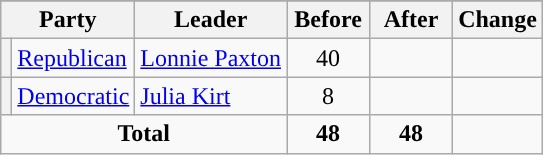<table class="wikitable" style="text-align:center;">
<tr>
</tr>
<tr>
<th colspan="2">Party</th>
<th>Leader</th>
<th style="width:3em">Before</th>
<th style="width:3em">After</th>
<th style="width:3em">Change</th>
</tr>
<tr>
<th style="background-color:"></th>
<td style="text-align:left;"><a href='#'>Republican</a></td>
<td style="text-align:left;"><a href='#'>Lonnie Paxton</a></td>
<td>40</td>
<td></td>
<td></td>
</tr>
<tr>
<th style="background-color:"></th>
<td style="text-align:left;"><a href='#'>Democratic</a></td>
<td style="text-align:left;"><a href='#'>Julia Kirt</a></td>
<td>8</td>
<td></td>
<td></td>
</tr>
<tr>
<td colspan="3"><strong>Total</strong></td>
<td><strong>48</strong></td>
<td><strong>48</strong></td>
<td></td>
</tr>
</table>
